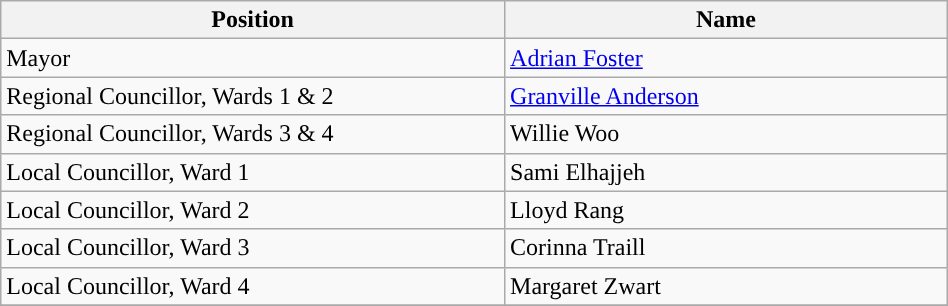<table class="wikitable" style="width:50%;">
<tr>
<th bgcolor="#DDDDFF" width="50px">Position</th>
<th bgcolor="#DDDDFF" width="50px">Name</th>
</tr>
<tr>
<td>Mayor</td>
<td><a href='#'>Adrian Foster</a></td>
</tr>
<tr>
<td>Regional Councillor, Wards 1 & 2</td>
<td><a href='#'>Granville Anderson</a></td>
</tr>
<tr>
<td>Regional Councillor, Wards 3 & 4</td>
<td>Willie Woo</td>
</tr>
<tr>
<td>Local Councillor, Ward 1</td>
<td>Sami Elhajjeh</td>
</tr>
<tr>
<td>Local Councillor, Ward 2</td>
<td>Lloyd Rang</td>
</tr>
<tr>
<td>Local Councillor, Ward 3</td>
<td>Corinna Traill</td>
</tr>
<tr>
<td>Local Councillor, Ward 4</td>
<td>Margaret Zwart</td>
</tr>
<tr>
</tr>
</table>
